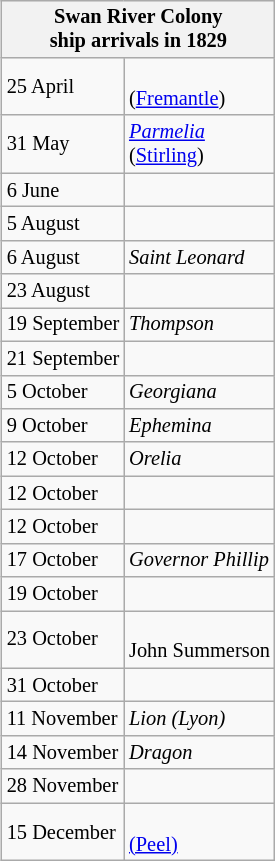<table class=wikitable align=right style="font-size: 85%; margin-left: 10pt;">
<tr>
<th bgcolor="#efefef" colspan=2>Swan River Colony<br>ship arrivals in 1829</th>
</tr>
<tr>
<td>25 April</td>
<td><br>(<a href='#'>Fremantle</a>)</td>
</tr>
<tr>
<td>31 May</td>
<td><em><a href='#'>Parmelia</a></em><br>(<a href='#'>Stirling</a>)</td>
</tr>
<tr>
<td>6 June</td>
<td></td>
</tr>
<tr>
<td>5 August</td>
<td></td>
</tr>
<tr>
<td>6 August</td>
<td><em>Saint Leonard</em></td>
</tr>
<tr>
<td>23 August</td>
<td></td>
</tr>
<tr>
<td>19 September</td>
<td><em>Thompson</em></td>
</tr>
<tr>
<td>21 September</td>
<td></td>
</tr>
<tr>
<td>5 October</td>
<td><em>Georgiana</em></td>
</tr>
<tr>
<td>9 October</td>
<td><em>Ephemina</em></td>
</tr>
<tr>
<td>12 October</td>
<td><em>Orelia</em></td>
</tr>
<tr>
<td>12 October</td>
<td></td>
</tr>
<tr>
<td>12 October</td>
<td></td>
</tr>
<tr>
<td>17 October</td>
<td><em>Governor Phillip</em></td>
</tr>
<tr>
<td>19 October</td>
<td></td>
</tr>
<tr>
<td>23 October</td>
<td><br>John Summerson</td>
</tr>
<tr>
<td>31 October</td>
<td></td>
</tr>
<tr>
<td>11 November</td>
<td><em>Lion (Lyon)</em></td>
</tr>
<tr>
<td>14 November</td>
<td><em>Dragon</em></td>
</tr>
<tr>
<td>28 November</td>
<td></td>
</tr>
<tr>
<td>15 December</td>
<td><br><a href='#'>(Peel)</a></td>
</tr>
</table>
